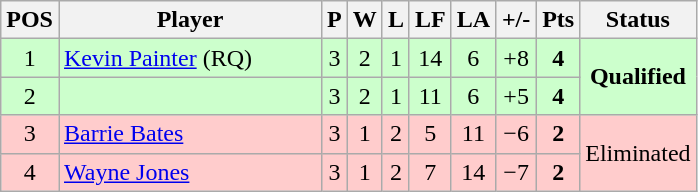<table class="wikitable" style="text-align:center; margin: 1em auto 1em auto, align:left">
<tr>
<th width=20>POS</th>
<th width=168>Player</th>
<th width=3>P</th>
<th width=3>W</th>
<th width=3>L</th>
<th width=20>LF</th>
<th width=20>LA</th>
<th width=20>+/-</th>
<th width=20>Pts</th>
<th width=70>Status</th>
</tr>
<tr style="background:#CCFFCC;">
<td>1</td>
<td style="text-align:left;"> <a href='#'>Kevin Painter</a> (RQ)</td>
<td>3</td>
<td>2</td>
<td>1</td>
<td>14</td>
<td>6</td>
<td>+8</td>
<td><strong>4</strong></td>
<td rowspan=2><strong>Qualified</strong></td>
</tr>
<tr style="background:#CCFFCC;">
<td>2</td>
<td style="text-align:left;"></td>
<td>3</td>
<td>2</td>
<td>1</td>
<td>11</td>
<td>6</td>
<td>+5</td>
<td><strong>4</strong></td>
</tr>
<tr style="background:#FFCCCC;">
<td>3</td>
<td style="text-align:left;"> <a href='#'>Barrie Bates</a></td>
<td>3</td>
<td>1</td>
<td>2</td>
<td>5</td>
<td>11</td>
<td>−6</td>
<td><strong>2</strong></td>
<td rowspan=2>Eliminated</td>
</tr>
<tr style="background:#FFCCCC;">
<td>4</td>
<td style="text-align:left;"> <a href='#'>Wayne Jones</a></td>
<td>3</td>
<td>1</td>
<td>2</td>
<td>7</td>
<td>14</td>
<td>−7</td>
<td><strong>2</strong></td>
</tr>
</table>
